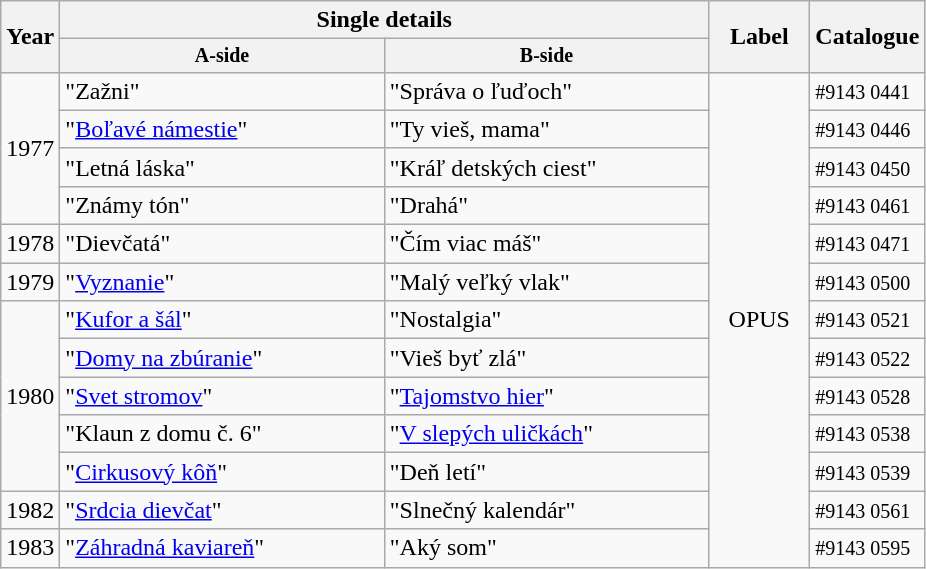<table class="wikitable" style=text-align:left;>
<tr>
<th rowspan=2>Year</th>
<th colspan=2>Single details</th>
<th width=60 rowspan=2>Label</th>
<th rowspan=2>Catalogue</th>
</tr>
<tr style=font-size:smaller;>
<th width=210>A-side</th>
<th width=210>B-side</th>
</tr>
<tr>
<td rowspan="4">1977</td>
<td>"Zažni"</td>
<td>"Správa o ľuďoch"</td>
<td rowspan="13" align="center">OPUS</td>
<td><small>#9143 0441</small></td>
</tr>
<tr>
<td>"<a href='#'>Boľavé námestie</a>"</td>
<td>"Ty vieš, mama"</td>
<td><small>#9143 0446</small></td>
</tr>
<tr>
<td>"Letná láska"</td>
<td>"Kráľ detských ciest"</td>
<td><small>#9143 0450</small></td>
</tr>
<tr>
<td>"Známy tón"</td>
<td>"Drahá"</td>
<td><small>#9143 0461</small></td>
</tr>
<tr>
<td>1978</td>
<td>"Dievčatá"</td>
<td>"Čím viac máš"</td>
<td><small>#9143 0471</small></td>
</tr>
<tr>
<td>1979</td>
<td>"<a href='#'>Vyznanie</a>"</td>
<td>"Malý veľký vlak"</td>
<td><small>#9143 0500</small></td>
</tr>
<tr>
<td rowspan="5">1980</td>
<td>"<a href='#'>Kufor a šál</a>"</td>
<td>"Nostalgia"</td>
<td><small>#9143 0521</small></td>
</tr>
<tr>
<td>"<a href='#'>Domy na zbúranie</a>"</td>
<td>"Vieš byť zlá"</td>
<td><small>#9143 0522</small></td>
</tr>
<tr>
<td>"<a href='#'>Svet stromov</a>"</td>
<td>"<a href='#'>Tajomstvo hier</a>"</td>
<td><small>#9143 0528</small></td>
</tr>
<tr>
<td>"Klaun z domu č. 6"</td>
<td>"<a href='#'>V slepých uličkách</a>"</td>
<td><small>#9143 0538</small></td>
</tr>
<tr>
<td>"<a href='#'>Cirkusový kôň</a>"</td>
<td>"Deň letí"</td>
<td><small>#9143 0539</small></td>
</tr>
<tr>
<td>1982</td>
<td>"<a href='#'>Srdcia dievčat</a>"</td>
<td>"Slnečný kalendár"</td>
<td><small>#9143 0561</small></td>
</tr>
<tr>
<td>1983</td>
<td>"<a href='#'>Záhradná kaviareň</a>"</td>
<td>"Aký som"</td>
<td><small>#9143 0595</small></td>
</tr>
</table>
